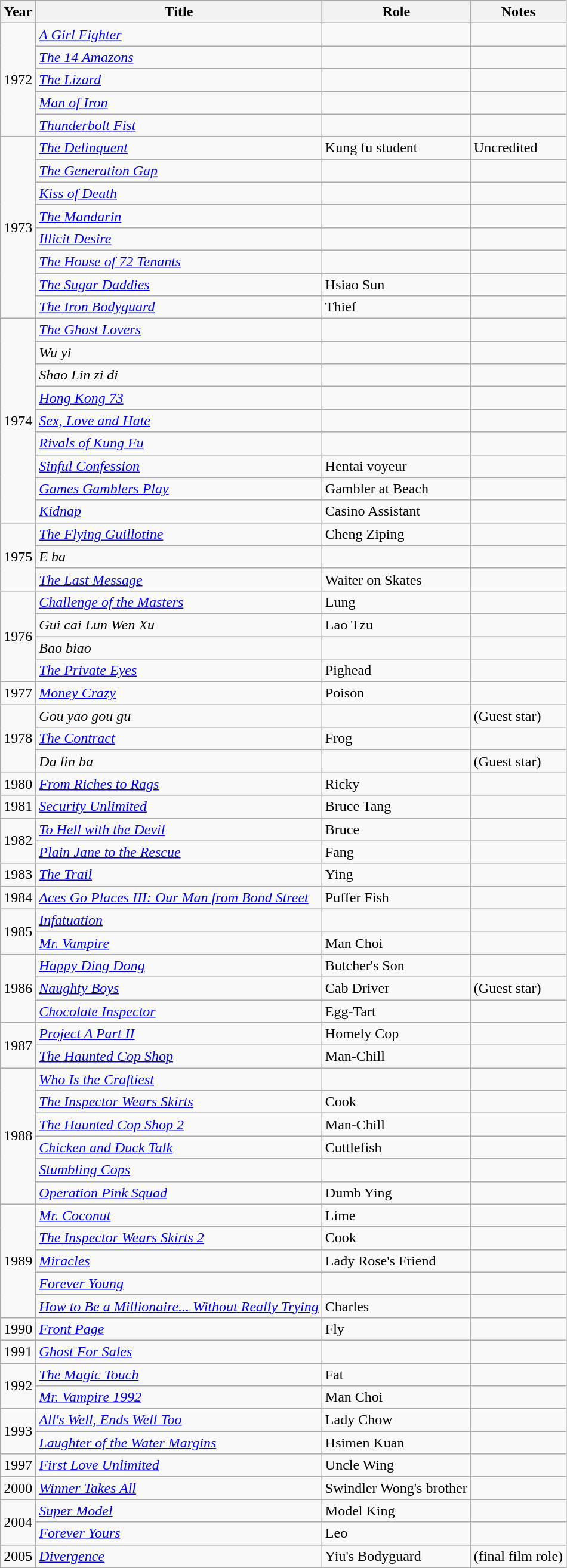<table class="wikitable">
<tr>
<th>Year</th>
<th>Title</th>
<th>Role</th>
<th>Notes</th>
</tr>
<tr>
<td rowspan="5">1972</td>
<td><em><a href='#'>A Girl Fighter</a></em></td>
<td></td>
<td></td>
</tr>
<tr>
<td><em><a href='#'>The 14 Amazons</a></em></td>
<td></td>
<td></td>
</tr>
<tr>
<td><em><a href='#'>The Lizard</a></em></td>
<td></td>
<td></td>
</tr>
<tr>
<td><em><a href='#'>Man of Iron</a></em></td>
<td></td>
<td></td>
</tr>
<tr>
<td><em><a href='#'>Thunderbolt Fist</a></em></td>
<td></td>
<td></td>
</tr>
<tr>
<td rowspan="8">1973</td>
<td><em><a href='#'>The Delinquent</a></em></td>
<td>Kung fu student</td>
<td>Uncredited</td>
</tr>
<tr>
<td><em><a href='#'>The Generation Gap</a></em></td>
<td></td>
<td></td>
</tr>
<tr>
<td><em><a href='#'>Kiss of Death</a></em></td>
<td></td>
<td></td>
</tr>
<tr>
<td><em><a href='#'>The Mandarin</a></em></td>
<td></td>
<td></td>
</tr>
<tr>
<td><em><a href='#'>Illicit Desire</a></em></td>
<td></td>
<td></td>
</tr>
<tr>
<td><em><a href='#'>The House of 72 Tenants</a></em></td>
<td></td>
<td></td>
</tr>
<tr>
<td><em><a href='#'>The Sugar Daddies</a></em></td>
<td>Hsiao Sun</td>
<td></td>
</tr>
<tr>
<td><em><a href='#'>The Iron Bodyguard</a></em></td>
<td>Thief</td>
<td></td>
</tr>
<tr>
<td rowspan="9">1974</td>
<td><em><a href='#'>The Ghost Lovers</a></em></td>
<td></td>
<td></td>
</tr>
<tr>
<td><em>Wu yi</em></td>
<td></td>
<td></td>
</tr>
<tr>
<td><em>Shao Lin zi di</em></td>
<td></td>
<td></td>
</tr>
<tr>
<td><em><a href='#'>Hong Kong 73</a></em></td>
<td></td>
<td></td>
</tr>
<tr>
<td><em><a href='#'>Sex, Love and Hate</a></em></td>
<td></td>
<td></td>
</tr>
<tr>
<td><em><a href='#'>Rivals of Kung Fu</a></em></td>
<td></td>
<td></td>
</tr>
<tr>
<td><em><a href='#'>Sinful Confession</a></em></td>
<td>Hentai voyeur</td>
<td></td>
</tr>
<tr>
<td><em><a href='#'>Games Gamblers Play</a></em></td>
<td>Gambler at Beach</td>
<td></td>
</tr>
<tr>
<td><em><a href='#'>Kidnap</a></em></td>
<td>Casino Assistant</td>
<td></td>
</tr>
<tr>
<td rowspan="3">1975</td>
<td><em><a href='#'>The Flying Guillotine</a></em></td>
<td>Cheng Ziping</td>
<td></td>
</tr>
<tr>
<td><em>E ba</em></td>
<td></td>
<td></td>
</tr>
<tr>
<td><em><a href='#'>The Last Message</a></em></td>
<td>Waiter on Skates</td>
<td></td>
</tr>
<tr>
<td rowspan="4">1976</td>
<td><em><a href='#'>Challenge of the Masters</a></em></td>
<td>Lung</td>
<td></td>
</tr>
<tr>
<td><em>Gui cai Lun Wen Xu</em></td>
<td>Lao Tzu</td>
<td></td>
</tr>
<tr>
<td><em>Bao biao</em></td>
<td></td>
<td></td>
</tr>
<tr>
<td><em><a href='#'>The Private Eyes</a></em></td>
<td>Pighead</td>
<td></td>
</tr>
<tr>
<td>1977</td>
<td><em><a href='#'>Money Crazy</a></em></td>
<td>Poison</td>
<td></td>
</tr>
<tr>
<td rowspan="3">1978</td>
<td><em>Gou yao gou gu</em></td>
<td></td>
<td>(Guest star)</td>
</tr>
<tr>
<td><em><a href='#'>The Contract</a></em></td>
<td>Frog</td>
<td></td>
</tr>
<tr>
<td><em>Da lin ba</em></td>
<td></td>
<td>(Guest star)</td>
</tr>
<tr>
<td>1980</td>
<td><em><a href='#'>From Riches to Rags</a></em></td>
<td>Ricky</td>
<td></td>
</tr>
<tr>
<td>1981</td>
<td><em><a href='#'>Security Unlimited</a></em></td>
<td>Bruce Tang</td>
<td></td>
</tr>
<tr>
<td rowspan="2">1982</td>
<td><em><a href='#'>To Hell with the Devil</a></em></td>
<td>Bruce</td>
<td></td>
</tr>
<tr>
<td><em><a href='#'>Plain Jane to the Rescue</a></em></td>
<td>Fang</td>
<td></td>
</tr>
<tr>
<td>1983</td>
<td><em><a href='#'>The Trail</a></em></td>
<td>Ying</td>
<td></td>
</tr>
<tr>
<td>1984</td>
<td><em><a href='#'>Aces Go Places III: Our Man from Bond Street</a></em></td>
<td>Puffer Fish</td>
<td></td>
</tr>
<tr>
<td rowspan="2">1985</td>
<td><em><a href='#'>Infatuation</a></em></td>
<td></td>
<td></td>
</tr>
<tr>
<td><em><a href='#'>Mr. Vampire</a></em></td>
<td>Man Choi</td>
<td></td>
</tr>
<tr>
<td rowspan="3">1986</td>
<td><em><a href='#'>Happy Ding Dong</a></em></td>
<td>Butcher's Son</td>
<td></td>
</tr>
<tr>
<td><em><a href='#'>Naughty Boys</a></em></td>
<td>Cab Driver</td>
<td>(Guest star)</td>
</tr>
<tr>
<td><em><a href='#'>Chocolate Inspector</a></em></td>
<td>Egg-Tart</td>
<td></td>
</tr>
<tr>
<td rowspan="2">1987</td>
<td><em><a href='#'>Project A Part II</a></em></td>
<td>Homely Cop</td>
<td></td>
</tr>
<tr>
<td><em><a href='#'>The Haunted Cop Shop</a></em></td>
<td>Man-Chill</td>
<td></td>
</tr>
<tr>
<td rowspan="6">1988</td>
<td><em><a href='#'>Who Is the Craftiest</a></em></td>
<td></td>
<td></td>
</tr>
<tr>
<td><em><a href='#'>The Inspector Wears Skirts</a></em></td>
<td>Cook</td>
<td></td>
</tr>
<tr>
<td><em><a href='#'>The Haunted Cop Shop 2</a></em></td>
<td>Man-Chill</td>
<td></td>
</tr>
<tr>
<td><em><a href='#'>Chicken and Duck Talk</a></em></td>
<td>Cuttlefish</td>
<td></td>
</tr>
<tr>
<td><em><a href='#'>Stumbling Cops</a></em></td>
<td></td>
<td></td>
</tr>
<tr>
<td><em><a href='#'>Operation Pink Squad</a></em></td>
<td>Dumb Ying</td>
<td></td>
</tr>
<tr>
<td rowspan="5">1989</td>
<td><em><a href='#'>Mr. Coconut</a></em></td>
<td>Lime</td>
<td></td>
</tr>
<tr>
<td><em><a href='#'>The Inspector Wears Skirts 2</a></em></td>
<td>Cook</td>
<td></td>
</tr>
<tr>
<td><em><a href='#'>Miracles</a></em></td>
<td>Lady Rose's Friend</td>
<td></td>
</tr>
<tr>
<td><em><a href='#'>Forever Young</a></em></td>
<td></td>
<td></td>
</tr>
<tr>
<td><em><a href='#'>How to Be a Millionaire... Without Really Trying</a></em></td>
<td>Charles</td>
<td></td>
</tr>
<tr>
<td>1990</td>
<td><em><a href='#'>Front Page</a></em></td>
<td>Fly</td>
<td></td>
</tr>
<tr>
<td>1991</td>
<td><em><a href='#'>Ghost For Sales</a></em></td>
<td></td>
<td></td>
</tr>
<tr>
<td rowspan="2">1992</td>
<td><em><a href='#'>The Magic Touch</a></em></td>
<td>Fat</td>
<td></td>
</tr>
<tr>
<td><em><a href='#'>Mr. Vampire 1992</a></em></td>
<td>Man Choi</td>
<td></td>
</tr>
<tr>
<td rowspan="2">1993</td>
<td><em><a href='#'>All's Well, Ends Well Too</a></em></td>
<td>Lady Chow</td>
<td></td>
</tr>
<tr>
<td><em><a href='#'>Laughter of the Water Margins</a></em></td>
<td>Hsimen Kuan</td>
<td></td>
</tr>
<tr>
<td>1997</td>
<td><em><a href='#'>First Love Unlimited</a></em></td>
<td>Uncle Wing</td>
<td></td>
</tr>
<tr>
<td>2000</td>
<td><em><a href='#'>Winner Takes All</a></em></td>
<td>Swindler Wong's brother</td>
<td></td>
</tr>
<tr>
<td rowspan="2">2004</td>
<td><em><a href='#'>Super Model</a></em></td>
<td>Model King</td>
<td></td>
</tr>
<tr>
<td><em><a href='#'>Forever Yours</a></em></td>
<td>Leo</td>
<td></td>
</tr>
<tr>
<td>2005</td>
<td><em><a href='#'>Divergence</a></em></td>
<td>Yiu's Bodyguard</td>
<td>(final film role)</td>
</tr>
</table>
